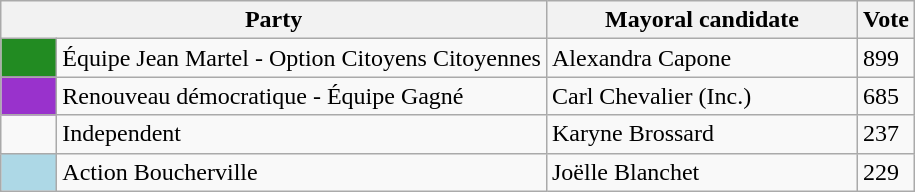<table class="wikitable">
<tr>
<th bgcolor="#DDDDFF" width="230px" colspan="2">Party</th>
<th bgcolor="#DDDDFF" width="200px">Mayoral candidate</th>
<th bgcolor="#DDDDFF" width="30px">Vote</th>
</tr>
<tr>
<td bgcolor="#228B22" width="30px"> </td>
<td>Équipe Jean Martel - Option Citoyens Citoyennes</td>
<td>Alexandra Capone</td>
<td>899</td>
</tr>
<tr>
<td bgcolor="#9932CC" width="30px"> </td>
<td>Renouveau démocratique - Équipe Gagné</td>
<td>Carl Chevalier (Inc.)</td>
<td>685</td>
</tr>
<tr>
<td> </td>
<td>Independent</td>
<td>Karyne Brossard</td>
<td>237</td>
</tr>
<tr>
<td bgcolor="#ADD8E6" width="30px"> </td>
<td>Action Boucherville</td>
<td>Joëlle Blanchet</td>
<td>229</td>
</tr>
</table>
